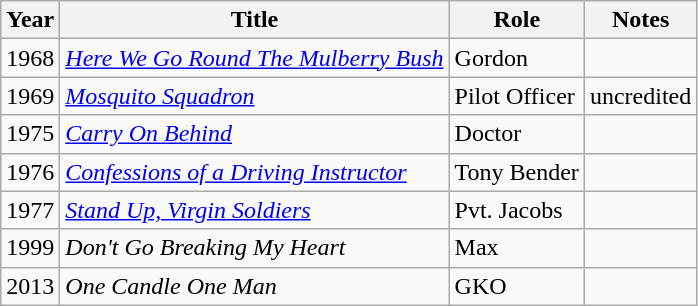<table class= "wikitable">
<tr>
<th>Year</th>
<th>Title</th>
<th>Role</th>
<th>Notes</th>
</tr>
<tr>
<td>1968</td>
<td><em><a href='#'>Here We Go Round The Mulberry Bush</a></em></td>
<td>Gordon</td>
<td></td>
</tr>
<tr>
<td>1969</td>
<td><em><a href='#'>Mosquito Squadron</a></em></td>
<td>Pilot Officer</td>
<td>uncredited</td>
</tr>
<tr>
<td>1975</td>
<td><em><a href='#'>Carry On Behind</a></em></td>
<td>Doctor</td>
<td></td>
</tr>
<tr>
<td>1976</td>
<td><em><a href='#'>Confessions of a Driving Instructor</a></em></td>
<td>Tony Bender</td>
<td></td>
</tr>
<tr>
<td>1977</td>
<td><em><a href='#'>Stand Up, Virgin Soldiers</a></em></td>
<td>Pvt. Jacobs</td>
<td></td>
</tr>
<tr>
<td>1999</td>
<td><em>Don't Go Breaking My Heart</em></td>
<td>Max</td>
<td></td>
</tr>
<tr>
<td>2013</td>
<td><em>One Candle One Man</em></td>
<td>GKO</td>
<td></td>
</tr>
</table>
